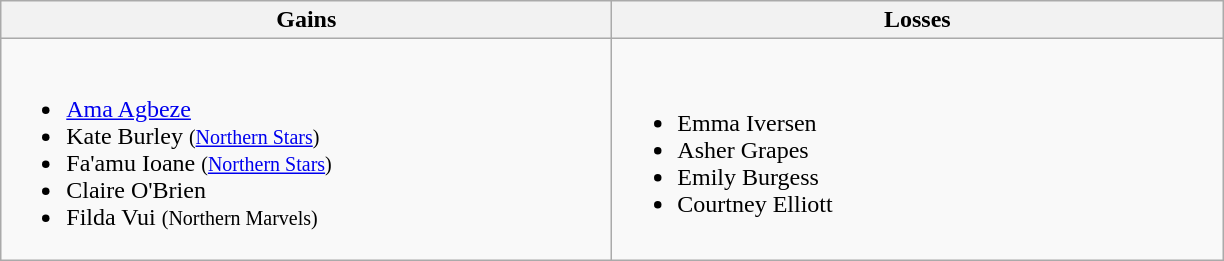<table class=wikitable>
<tr>
<th width=400> Gains</th>
<th width=400> Losses</th>
</tr>
<tr>
<td><br><ul><li><a href='#'>Ama Agbeze</a></li><li>Kate Burley <small>(<a href='#'>Northern Stars</a>)</small></li><li>Fa'amu Ioane <small>(<a href='#'>Northern Stars</a>)</small></li><li>Claire O'Brien</li><li>Filda Vui <small>(Northern Marvels)</small></li></ul></td>
<td><br><ul><li>Emma Iversen</li><li>Asher Grapes</li><li>Emily Burgess</li><li>Courtney Elliott</li></ul></td>
</tr>
</table>
